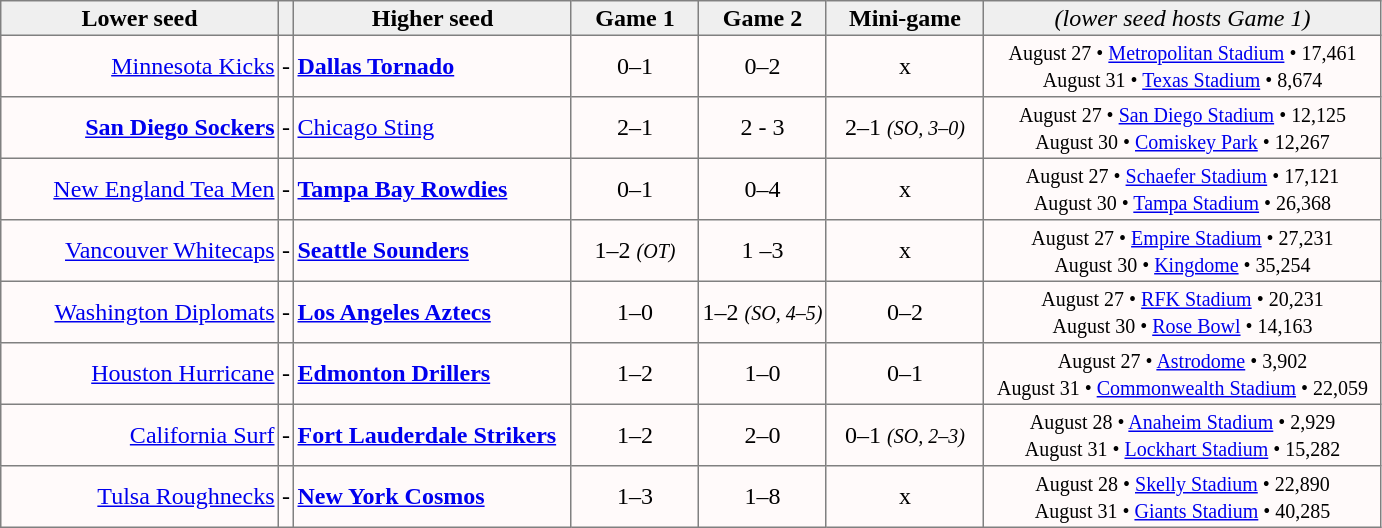<table style=border-collapse:collapse border=1 cellspacing=0 cellpadding=2>
<tr align=center bgcolor=#efefef>
<th width=180>Lower seed</th>
<th width=5></th>
<th width=180>Higher seed</th>
<th width=80>Game 1</th>
<th width=80>Game 2</th>
<th width=100>Mini-game</th>
<td width=260><em>(lower seed hosts Game 1)</em></td>
</tr>
<tr align=center bgcolor=fffafa>
<td align=right><a href='#'>Minnesota Kicks</a></td>
<td>-</td>
<td align=left><strong><a href='#'>Dallas Tornado</a></strong></td>
<td>0–1</td>
<td>0–2</td>
<td>x</td>
<td><small>August 27 • <a href='#'>Metropolitan Stadium</a> • 17,461<br>August 31 • <a href='#'>Texas Stadium</a> • 8,674</small></td>
</tr>
<tr align=center bgcolor=fffafa>
<td align=right><strong><a href='#'>San Diego Sockers</a></strong></td>
<td>-</td>
<td align=left><a href='#'>Chicago Sting</a></td>
<td>2–1</td>
<td>2 - 3</td>
<td>2–1 <small><em>(SO, 3–0)</em></small></td>
<td><small>August 27 • <a href='#'>San Diego Stadium</a> • 12,125<br>August 30 • <a href='#'>Comiskey Park</a> • 12,267</small></td>
</tr>
<tr align=center bgcolor=fffafa>
<td align=right><a href='#'>New England Tea Men</a></td>
<td>-</td>
<td align=left><strong><a href='#'>Tampa Bay Rowdies</a></strong></td>
<td>0–1</td>
<td>0–4</td>
<td>x</td>
<td><small>August 27 • <a href='#'>Schaefer Stadium</a> • 17,121<br>August 30 • <a href='#'>Tampa Stadium</a> • 26,368</small></td>
</tr>
<tr align=center bgcolor=fffafa>
<td align=right><a href='#'>Vancouver Whitecaps</a></td>
<td>-</td>
<td align=left><strong><a href='#'>Seattle Sounders</a></strong></td>
<td>1–2 <small><em>(OT)</em></small></td>
<td>1 –3</td>
<td>x</td>
<td><small>August 27 • <a href='#'>Empire Stadium</a> • 27,231<br>August 30 • <a href='#'>Kingdome</a> • 35,254</small></td>
</tr>
<tr align=center bgcolor=fffafa>
<td align=right><a href='#'>Washington Diplomats</a></td>
<td>-</td>
<td align=left><strong><a href='#'>Los Angeles Aztecs</a></strong></td>
<td>1–0</td>
<td>1–2 <small><em>(SO, 4–5)</em></small></td>
<td>0–2</td>
<td><small>August 27 • <a href='#'>RFK Stadium</a> • 20,231<br>August 30 • <a href='#'>Rose Bowl</a> • 14,163</small></td>
</tr>
<tr align=center bgcolor=fffafa>
<td align=right><a href='#'>Houston Hurricane</a></td>
<td>-</td>
<td align=left><strong><a href='#'>Edmonton Drillers</a></strong></td>
<td>1–2</td>
<td>1–0</td>
<td>0–1</td>
<td><small>August 27 • <a href='#'>Astrodome</a> • 3,902<br>August 31 • <a href='#'>Commonwealth Stadium</a> • 22,059</small></td>
</tr>
<tr align=center bgcolor=fffafa>
<td align=right><a href='#'>California Surf</a></td>
<td>-</td>
<td align=left><strong><a href='#'>Fort Lauderdale Strikers</a></strong></td>
<td>1–2</td>
<td>2–0</td>
<td>0–1 <small><em>(SO, 2–3)</em></small></td>
<td><small>August 28 • <a href='#'>Anaheim Stadium</a> • 2,929<br>August 31 • <a href='#'>Lockhart Stadium</a> • 15,282</small></td>
</tr>
<tr align=center bgcolor=fffafa>
<td align=right><a href='#'>Tulsa Roughnecks</a></td>
<td>-</td>
<td align=left><strong><a href='#'>New York Cosmos</a></strong></td>
<td>1–3</td>
<td>1–8</td>
<td>x</td>
<td><small>August 28 • <a href='#'>Skelly Stadium</a> • 22,890<br>August 31 • <a href='#'>Giants Stadium</a> • 40,285</small></td>
</tr>
</table>
